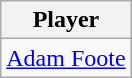<table class="wikitable">
<tr>
<th>Player</th>
</tr>
<tr>
<td><a href='#'>Adam Foote</a></td>
</tr>
</table>
